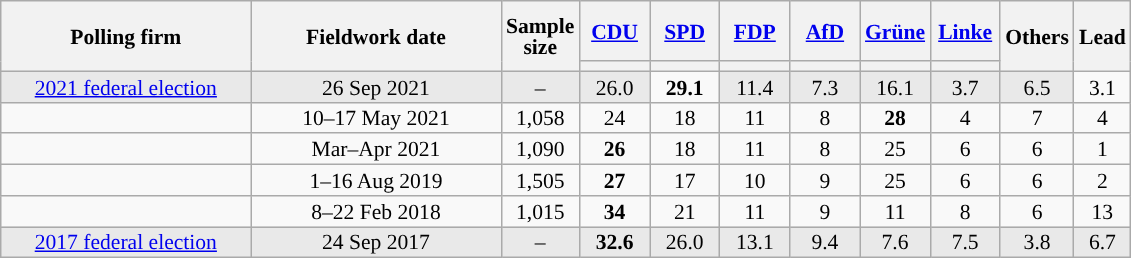<table class="wikitable sortable mw-datatable" style="text-align:center;font-size:90%;line-height:14px;">
<tr style="height:40px;">
<th style="width:160px;" rowspan="2">Polling firm</th>
<th style="width:160px;" rowspan="2">Fieldwork date</th>
<th style="width:35px;" rowspan="2">Sample<br>size</th>
<th class="unsortable" style="width:40px;"><a href='#'>CDU</a></th>
<th class="unsortable" style="width:40px;"><a href='#'>SPD</a></th>
<th class="unsortable" style="width:40px;"><a href='#'>FDP</a></th>
<th class="unsortable" style="width:40px;"><a href='#'>AfD</a></th>
<th class="unsortable" style="width:40px;"><a href='#'>Grüne</a></th>
<th class="unsortable" style="width:40px;"><a href='#'>Linke</a></th>
<th class="unsortable" style="width:30px;" rowspan="2">Others</th>
<th style="width:30px;" rowspan="2">Lead</th>
</tr>
<tr>
<th style="background:"></th>
<th style="background:"></th>
<th style="background:"></th>
<th style="background:"></th>
<th style="background:"></th>
<th style="background:"></th>
</tr>
<tr>
<td style="background:#E9E9E9;"><a href='#'>2021 federal election</a></td>
<td style="background:#E9E9E9;" data-sort-value="2021-09-26">26 Sep 2021</td>
<td style="background:#E9E9E9;">–</td>
<td style="background:#E9E9E9;">26.0</td>
<td><strong>29.1</strong></td>
<td style="background:#E9E9E9;">11.4</td>
<td style="background:#E9E9E9;">7.3</td>
<td style="background:#E9E9E9;">16.1</td>
<td style="background:#E9E9E9;">3.7</td>
<td style="background:#E9E9E9;">6.5</td>
<td style="background:">3.1</td>
</tr>
<tr>
<td></td>
<td data-sort-value="2021-05-19">10–17 May 2021</td>
<td>1,058</td>
<td>24</td>
<td>18</td>
<td>11</td>
<td>8</td>
<td><strong>28</strong></td>
<td>4</td>
<td>7</td>
<td style="background:">4</td>
</tr>
<tr>
<td></td>
<td data-sort-value="2021-04-14">Mar–Apr 2021</td>
<td>1,090</td>
<td><strong>26</strong></td>
<td>18</td>
<td>11</td>
<td>8</td>
<td>25</td>
<td>6</td>
<td>6</td>
<td style="background:">1</td>
</tr>
<tr>
<td></td>
<td data-sort-value="2019-08-16">1–16 Aug 2019</td>
<td>1,505</td>
<td><strong>27</strong></td>
<td>17</td>
<td>10</td>
<td>9</td>
<td>25</td>
<td>6</td>
<td>6</td>
<td style="background:">2</td>
</tr>
<tr>
<td></td>
<td data-sort-value="2018-02-22">8–22 Feb 2018</td>
<td>1,015</td>
<td><strong>34</strong></td>
<td>21</td>
<td>11</td>
<td>9</td>
<td>11</td>
<td>8</td>
<td>6</td>
<td style="background:">13</td>
</tr>
<tr style="background:#E9E9E9;">
<td style="background:#E9E9E9;"><a href='#'>2017 federal election</a></td>
<td style="background:#E9E9E9;" data-sort-value="2017-09-24">24 Sep 2017</td>
<td style="background:#E9E9E9;">–</td>
<td><strong>32.6</strong></td>
<td style="background:#E9E9E9;">26.0</td>
<td style="background:#E9E9E9;">13.1</td>
<td style="background:#E9E9E9;">9.4</td>
<td style="background:#E9E9E9;">7.6</td>
<td style="background:#E9E9E9;">7.5</td>
<td style="background:#E9E9E9;">3.8</td>
<td style="background:">6.7</td>
</tr>
</table>
